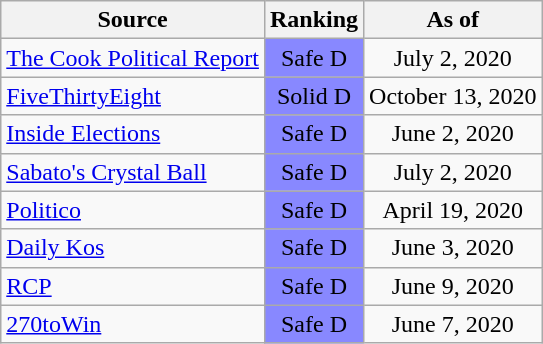<table class="wikitable" style="text-align:center">
<tr>
<th>Source</th>
<th>Ranking</th>
<th>As of</th>
</tr>
<tr>
<td align=left><a href='#'>The Cook Political Report</a></td>
<td style="background:#88f" data-sort-value=-4>Safe D</td>
<td>July 2, 2020</td>
</tr>
<tr>
<td align=left><a href='#'>FiveThirtyEight</a></td>
<td style="background:#88f" data-sort-value=-4>Solid D</td>
<td>October 13, 2020</td>
</tr>
<tr>
<td align=left><a href='#'>Inside Elections</a></td>
<td style="background:#88f" data-sort-value=-4>Safe D</td>
<td>June 2, 2020</td>
</tr>
<tr>
<td align=left><a href='#'>Sabato's Crystal Ball</a></td>
<td style="background:#88f" data-sort-value=-4>Safe D</td>
<td>July 2, 2020</td>
</tr>
<tr>
<td align=left><a href='#'>Politico</a></td>
<td style="background:#88f" data-sort-value=-4>Safe D</td>
<td>April 19, 2020</td>
</tr>
<tr>
<td align=left><a href='#'>Daily Kos</a></td>
<td style="background:#88f" data-sort-value=-4>Safe D</td>
<td>June 3, 2020</td>
</tr>
<tr>
<td align=left><a href='#'>RCP</a></td>
<td style="background:#88f" data-sort-value=-4>Safe D</td>
<td>June 9, 2020</td>
</tr>
<tr>
<td align=left><a href='#'>270toWin</a></td>
<td style="background:#88f" data-sort-value=-4>Safe D</td>
<td>June 7, 2020</td>
</tr>
</table>
